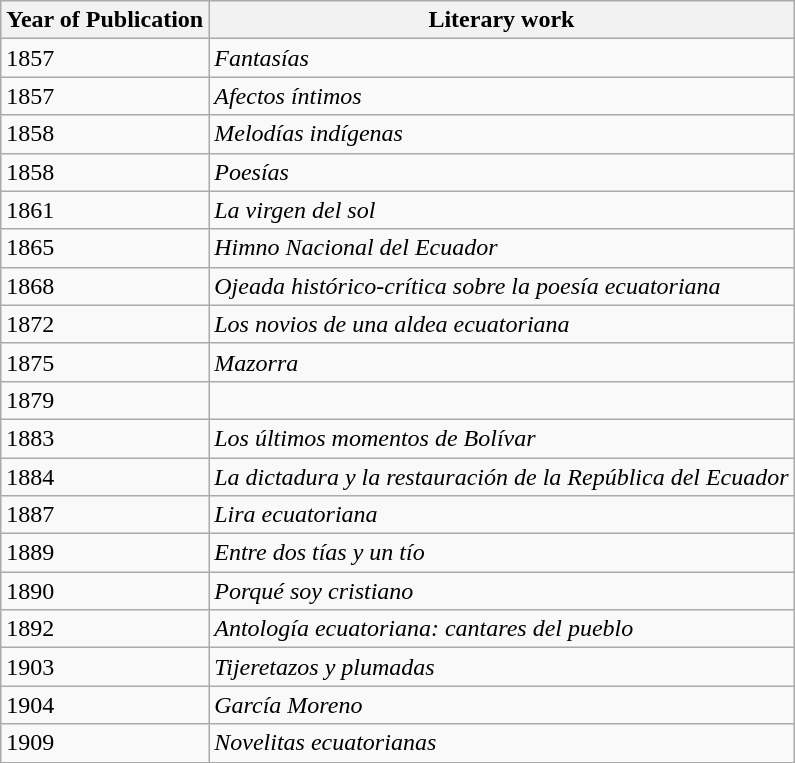<table class="wikitable">
<tr>
<th>Year of Publication</th>
<th>Literary work</th>
</tr>
<tr>
<td>1857</td>
<td><em>Fantasías</em></td>
</tr>
<tr>
<td>1857</td>
<td><em>Afectos íntimos</em></td>
</tr>
<tr>
<td>1858</td>
<td><em>Melodías indígenas</em></td>
</tr>
<tr>
<td>1858</td>
<td><em>Poesías</em></td>
</tr>
<tr>
<td>1861</td>
<td><em>La virgen del sol</em></td>
</tr>
<tr>
<td>1865</td>
<td><em>Himno Nacional del Ecuador</em></td>
</tr>
<tr>
<td>1868</td>
<td><em>Ojeada histórico-crítica sobre la poesía ecuatoriana</em></td>
</tr>
<tr>
<td>1872</td>
<td><em>Los novios de una aldea ecuatoriana</em></td>
</tr>
<tr>
<td>1875</td>
<td><em>Mazorra</em></td>
</tr>
<tr>
<td>1879</td>
<td></td>
</tr>
<tr>
<td>1883</td>
<td><em>Los últimos momentos de Bolívar</em></td>
</tr>
<tr>
<td>1884</td>
<td><em>La dictadura y la restauración de la República del Ecuador</em></td>
</tr>
<tr>
<td>1887</td>
<td><em>Lira ecuatoriana</em></td>
</tr>
<tr>
<td>1889</td>
<td><em>Entre dos tías y un tío</em></td>
</tr>
<tr>
<td>1890</td>
<td><em>Porqué soy cristiano</em></td>
</tr>
<tr>
<td>1892</td>
<td><em>Antología ecuatoriana: cantares del pueblo</em></td>
</tr>
<tr>
<td>1903</td>
<td><em>Tijeretazos y plumadas</em></td>
</tr>
<tr>
<td>1904</td>
<td><em>García Moreno</em></td>
</tr>
<tr>
<td>1909</td>
<td><em>Novelitas ecuatorianas</em></td>
</tr>
<tr>
</tr>
</table>
